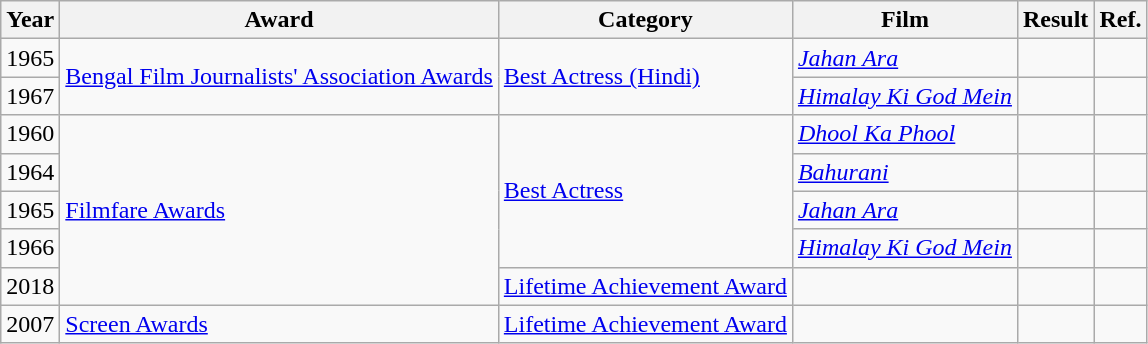<table class="wikitable sortable">
<tr>
<th>Year</th>
<th>Award</th>
<th>Category</th>
<th>Film</th>
<th>Result</th>
<th>Ref.</th>
</tr>
<tr>
<td>1965</td>
<td rowspan="2"><a href='#'>Bengal Film Journalists' Association Awards</a></td>
<td rowspan="2"><a href='#'>Best Actress (Hindi)</a></td>
<td><em><a href='#'>Jahan Ara</a></em></td>
<td></td>
<td></td>
</tr>
<tr>
<td>1967</td>
<td><em><a href='#'>Himalay Ki God Mein</a></em></td>
<td></td>
<td></td>
</tr>
<tr>
<td>1960</td>
<td rowspan="5"><a href='#'>Filmfare Awards</a></td>
<td rowspan="4"><a href='#'>Best Actress</a></td>
<td><em><a href='#'>Dhool Ka Phool</a></em></td>
<td></td>
<td></td>
</tr>
<tr>
<td>1964</td>
<td><em><a href='#'>Bahurani</a></em></td>
<td></td>
<td></td>
</tr>
<tr>
<td>1965</td>
<td><em><a href='#'>Jahan Ara</a></em></td>
<td></td>
<td></td>
</tr>
<tr>
<td>1966</td>
<td><em><a href='#'>Himalay Ki God Mein</a></em></td>
<td></td>
<td></td>
</tr>
<tr>
<td>2018</td>
<td><a href='#'>Lifetime Achievement Award</a></td>
<td></td>
<td></td>
<td></td>
</tr>
<tr>
<td>2007</td>
<td><a href='#'>Screen Awards</a></td>
<td><a href='#'>Lifetime Achievement Award</a></td>
<td></td>
<td></td>
<td></td>
</tr>
</table>
